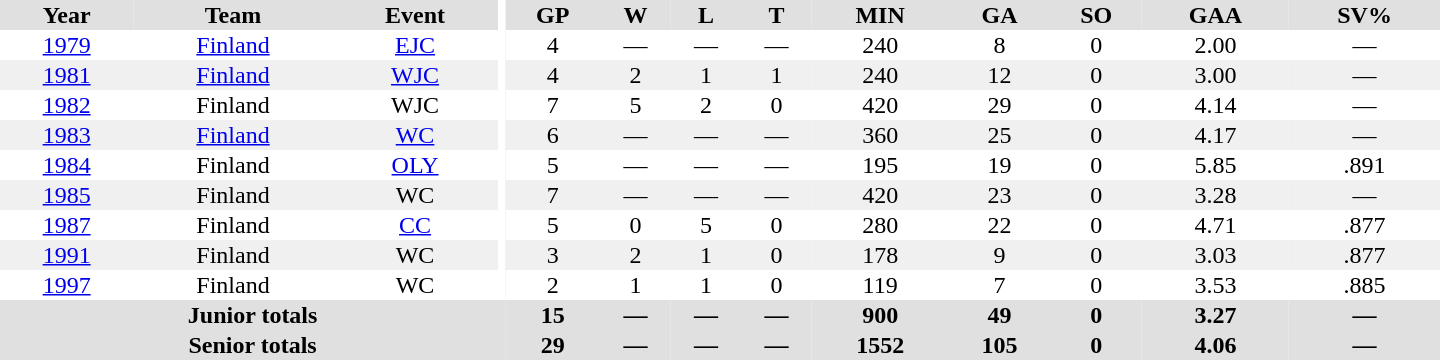<table border="0" cellpadding="1" cellspacing="0" ID="Table3" style="text-align:center; width:60em">
<tr ALIGN="center" bgcolor="#e0e0e0">
<th>Year</th>
<th>Team</th>
<th>Event</th>
<th rowspan="99" bgcolor="#ffffff"></th>
<th>GP</th>
<th>W</th>
<th>L</th>
<th>T</th>
<th>MIN</th>
<th>GA</th>
<th>SO</th>
<th>GAA</th>
<th>SV%</th>
</tr>
<tr>
<td><a href='#'>1979</a></td>
<td><a href='#'>Finland</a></td>
<td><a href='#'>EJC</a></td>
<td>4</td>
<td>—</td>
<td>—</td>
<td>—</td>
<td>240</td>
<td>8</td>
<td>0</td>
<td>2.00</td>
<td>—</td>
</tr>
<tr bgcolor="#f0f0f0">
<td><a href='#'>1981</a></td>
<td><a href='#'>Finland</a></td>
<td><a href='#'>WJC</a></td>
<td>4</td>
<td>2</td>
<td>1</td>
<td>1</td>
<td>240</td>
<td>12</td>
<td>0</td>
<td>3.00</td>
<td>—</td>
</tr>
<tr>
<td><a href='#'>1982</a></td>
<td>Finland</td>
<td>WJC</td>
<td>7</td>
<td>5</td>
<td>2</td>
<td>0</td>
<td>420</td>
<td>29</td>
<td>0</td>
<td>4.14</td>
<td>—</td>
</tr>
<tr bgcolor="#f0f0f0">
<td><a href='#'>1983</a></td>
<td><a href='#'>Finland</a></td>
<td><a href='#'>WC</a></td>
<td>6</td>
<td>—</td>
<td>—</td>
<td>—</td>
<td>360</td>
<td>25</td>
<td>0</td>
<td>4.17</td>
<td>—</td>
</tr>
<tr>
<td><a href='#'>1984</a></td>
<td>Finland</td>
<td><a href='#'>OLY</a></td>
<td>5</td>
<td>—</td>
<td>—</td>
<td>—</td>
<td>195</td>
<td>19</td>
<td>0</td>
<td>5.85</td>
<td>.891</td>
</tr>
<tr bgcolor="#f0f0f0">
<td><a href='#'>1985</a></td>
<td>Finland</td>
<td>WC</td>
<td>7</td>
<td>—</td>
<td>—</td>
<td>—</td>
<td>420</td>
<td>23</td>
<td>0</td>
<td>3.28</td>
<td>—</td>
</tr>
<tr>
<td><a href='#'>1987</a></td>
<td>Finland</td>
<td><a href='#'>CC</a></td>
<td>5</td>
<td>0</td>
<td>5</td>
<td>0</td>
<td>280</td>
<td>22</td>
<td>0</td>
<td>4.71</td>
<td>.877</td>
</tr>
<tr bgcolor="#f0f0f0">
<td><a href='#'>1991</a></td>
<td>Finland</td>
<td>WC</td>
<td>3</td>
<td>2</td>
<td>1</td>
<td>0</td>
<td>178</td>
<td>9</td>
<td>0</td>
<td>3.03</td>
<td>.877</td>
</tr>
<tr>
<td><a href='#'>1997</a></td>
<td>Finland</td>
<td>WC</td>
<td>2</td>
<td>1</td>
<td>1</td>
<td>0</td>
<td>119</td>
<td>7</td>
<td>0</td>
<td>3.53</td>
<td>.885</td>
</tr>
<tr bgcolor="#e0e0e0">
<th colspan=4>Junior totals</th>
<th>15</th>
<th>—</th>
<th>—</th>
<th>—</th>
<th>900</th>
<th>49</th>
<th>0</th>
<th>3.27</th>
<th>—</th>
</tr>
<tr bgcolor="#e0e0e0">
<th colspan=4>Senior totals</th>
<th>29</th>
<th>—</th>
<th>—</th>
<th>—</th>
<th>1552</th>
<th>105</th>
<th>0</th>
<th>4.06</th>
<th>—</th>
</tr>
</table>
